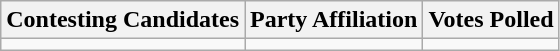<table class="wikitable sortable">
<tr>
<th>Contesting Candidates</th>
<th>Party Affiliation</th>
<th>Votes Polled</th>
</tr>
<tr>
<td></td>
<td></td>
<td></td>
</tr>
</table>
